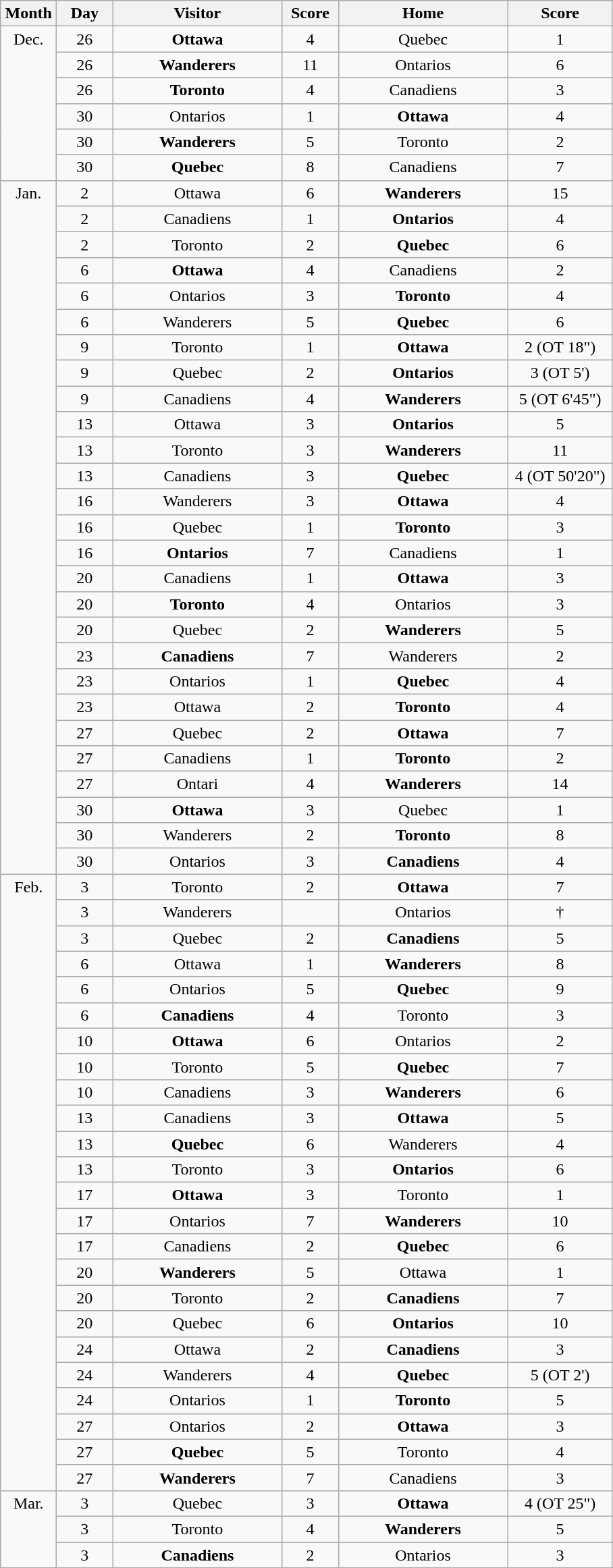<table class="wikitable" style="text-align:center;">
<tr>
<th style="width:3em">Month</th>
<th style="width:3em">Day</th>
<th style="width:10em">Visitor</th>
<th style="width:3em">Score</th>
<th style="width:10em">Home</th>
<th style="width:6em">Score</th>
</tr>
<tr>
<td rowspan=6 valign=top>Dec.</td>
<td>26</td>
<td><strong>Ottawa</strong></td>
<td>4</td>
<td>Quebec</td>
<td>1</td>
</tr>
<tr>
<td>26</td>
<td><strong>Wanderers</strong></td>
<td>11</td>
<td>Ontarios</td>
<td>6</td>
</tr>
<tr>
<td>26</td>
<td><strong>Toronto</strong></td>
<td>4</td>
<td>Canadiens</td>
<td>3</td>
</tr>
<tr>
<td>30</td>
<td>Ontarios</td>
<td>1</td>
<td><strong>Ottawa</strong></td>
<td>4</td>
</tr>
<tr>
<td>30</td>
<td><strong>Wanderers</strong></td>
<td>5</td>
<td>Toronto</td>
<td>2</td>
</tr>
<tr>
<td>30</td>
<td><strong>Quebec</strong></td>
<td>8</td>
<td>Canadiens</td>
<td>7</td>
</tr>
<tr>
<td rowspan=27 valign=top>Jan.</td>
<td>2</td>
<td>Ottawa</td>
<td>6</td>
<td><strong>Wanderers</strong></td>
<td>15</td>
</tr>
<tr>
<td>2</td>
<td>Canadiens</td>
<td>1</td>
<td><strong>Ontarios</strong></td>
<td>4</td>
</tr>
<tr>
<td>2</td>
<td>Toronto</td>
<td>2</td>
<td><strong>Quebec</strong></td>
<td>6</td>
</tr>
<tr>
<td>6</td>
<td><strong>Ottawa</strong></td>
<td>4</td>
<td>Canadiens</td>
<td>2</td>
</tr>
<tr>
<td>6</td>
<td>Ontarios</td>
<td>3</td>
<td><strong>Toronto</strong></td>
<td>4</td>
</tr>
<tr>
<td>6</td>
<td>Wanderers</td>
<td>5</td>
<td><strong>Quebec</strong></td>
<td>6</td>
</tr>
<tr>
<td>9</td>
<td>Toronto</td>
<td>1</td>
<td><strong>Ottawa</strong></td>
<td>2 (OT 18")</td>
</tr>
<tr>
<td>9</td>
<td>Quebec</td>
<td>2</td>
<td><strong>Ontarios</strong></td>
<td>3 (OT 5')</td>
</tr>
<tr>
<td>9</td>
<td>Canadiens</td>
<td>4</td>
<td><strong>Wanderers</strong></td>
<td>5 (OT 6'45")</td>
</tr>
<tr>
<td>13</td>
<td>Ottawa</td>
<td>3</td>
<td><strong>Ontarios</strong></td>
<td>5</td>
</tr>
<tr>
<td>13</td>
<td>Toronto</td>
<td>3</td>
<td><strong>Wanderers</strong></td>
<td>11</td>
</tr>
<tr>
<td>13</td>
<td>Canadiens</td>
<td>3</td>
<td><strong>Quebec</strong></td>
<td>4 (OT 50'20")</td>
</tr>
<tr>
<td>16</td>
<td>Wanderers</td>
<td>3</td>
<td><strong>Ottawa</strong></td>
<td>4</td>
</tr>
<tr>
<td>16</td>
<td>Quebec</td>
<td>1</td>
<td><strong>Toronto</strong></td>
<td>3</td>
</tr>
<tr>
<td>16</td>
<td><strong>Ontarios</strong></td>
<td>7</td>
<td>Canadiens</td>
<td>1</td>
</tr>
<tr>
<td>20</td>
<td>Canadiens</td>
<td>1</td>
<td><strong>Ottawa</strong></td>
<td>3</td>
</tr>
<tr>
<td>20</td>
<td><strong>Toronto</strong></td>
<td>4</td>
<td>Ontarios</td>
<td>3</td>
</tr>
<tr>
<td>20</td>
<td>Quebec</td>
<td>2</td>
<td><strong>Wanderers</strong></td>
<td>5</td>
</tr>
<tr>
<td>23</td>
<td><strong>Canadiens</strong></td>
<td>7</td>
<td>Wanderers</td>
<td>2</td>
</tr>
<tr>
<td>23</td>
<td>Ontarios</td>
<td>1</td>
<td><strong>Quebec</strong></td>
<td>4</td>
</tr>
<tr>
<td>23</td>
<td>Ottawa</td>
<td>2</td>
<td><strong>Toronto</strong></td>
<td>4</td>
</tr>
<tr>
<td>27</td>
<td>Quebec</td>
<td>2</td>
<td><strong>Ottawa</strong></td>
<td>7</td>
</tr>
<tr>
<td>27</td>
<td>Canadiens</td>
<td>1</td>
<td><strong>Toronto</strong></td>
<td>2</td>
</tr>
<tr>
<td>27</td>
<td>Ontari</td>
<td>4</td>
<td><strong>Wanderers</strong></td>
<td>14</td>
</tr>
<tr>
<td>30</td>
<td><strong>Ottawa</strong></td>
<td>3</td>
<td>Quebec</td>
<td>1</td>
</tr>
<tr>
<td>30</td>
<td>Wanderers</td>
<td>2</td>
<td><strong>Toronto</strong></td>
<td>8</td>
</tr>
<tr>
<td>30</td>
<td>Ontarios</td>
<td>3</td>
<td><strong>Canadiens</strong></td>
<td>4</td>
</tr>
<tr>
<td rowspan=24 valign=top>Feb.</td>
<td>3</td>
<td>Toronto</td>
<td>2</td>
<td><strong>Ottawa</strong></td>
<td>7</td>
</tr>
<tr>
<td>3</td>
<td>Wanderers</td>
<td></td>
<td>Ontarios</td>
<td>†</td>
</tr>
<tr>
<td>3</td>
<td>Quebec</td>
<td>2</td>
<td><strong>Canadiens</strong></td>
<td>5</td>
</tr>
<tr>
<td>6</td>
<td>Ottawa</td>
<td>1</td>
<td><strong>Wanderers</strong></td>
<td>8</td>
</tr>
<tr>
<td>6</td>
<td>Ontarios</td>
<td>5</td>
<td><strong>Quebec</strong></td>
<td>9</td>
</tr>
<tr>
<td>6</td>
<td><strong>Canadiens</strong></td>
<td>4</td>
<td>Toronto</td>
<td>3</td>
</tr>
<tr>
<td>10</td>
<td><strong>Ottawa</strong></td>
<td>6</td>
<td>Ontarios</td>
<td>2</td>
</tr>
<tr>
<td>10</td>
<td>Toronto</td>
<td>5</td>
<td><strong>Quebec</strong></td>
<td>7</td>
</tr>
<tr>
<td>10</td>
<td>Canadiens</td>
<td>3</td>
<td><strong>Wanderers</strong></td>
<td>6</td>
</tr>
<tr>
<td>13</td>
<td>Canadiens</td>
<td>3</td>
<td><strong>Ottawa</strong></td>
<td>5</td>
</tr>
<tr>
<td>13</td>
<td><strong>Quebec</strong></td>
<td>6</td>
<td>Wanderers</td>
<td>4</td>
</tr>
<tr>
<td>13</td>
<td>Toronto</td>
<td>3</td>
<td><strong>Ontarios</strong></td>
<td>6</td>
</tr>
<tr>
<td>17</td>
<td><strong>Ottawa</strong></td>
<td>3</td>
<td>Toronto</td>
<td>1</td>
</tr>
<tr>
<td>17</td>
<td>Ontarios</td>
<td>7</td>
<td><strong>Wanderers</strong></td>
<td>10</td>
</tr>
<tr>
<td>17</td>
<td>Canadiens</td>
<td>2</td>
<td><strong>Quebec</strong></td>
<td>6</td>
</tr>
<tr>
<td>20</td>
<td><strong>Wanderers</strong></td>
<td>5</td>
<td>Ottawa</td>
<td>1</td>
</tr>
<tr>
<td>20</td>
<td>Toronto</td>
<td>2</td>
<td><strong>Canadiens</strong></td>
<td>7</td>
</tr>
<tr>
<td>20</td>
<td>Quebec</td>
<td>6</td>
<td><strong>Ontarios</strong></td>
<td>10</td>
</tr>
<tr>
<td>24</td>
<td>Ottawa</td>
<td>2</td>
<td><strong>Canadiens</strong></td>
<td>3</td>
</tr>
<tr>
<td>24</td>
<td>Wanderers</td>
<td>4</td>
<td><strong>Quebec</strong></td>
<td>5 (OT 2')</td>
</tr>
<tr>
<td>24</td>
<td>Ontarios</td>
<td>1</td>
<td><strong>Toronto</strong></td>
<td>5</td>
</tr>
<tr>
<td>27</td>
<td>Ontarios</td>
<td>2</td>
<td><strong>Ottawa</strong></td>
<td>3</td>
</tr>
<tr>
<td>27</td>
<td><strong>Quebec</strong></td>
<td>5</td>
<td>Toronto</td>
<td>4</td>
</tr>
<tr>
<td>27</td>
<td><strong>Wanderers</strong></td>
<td>7</td>
<td>Canadiens</td>
<td>3</td>
</tr>
<tr>
<td rowspan=3  valign=top>Mar.</td>
<td>3</td>
<td>Quebec</td>
<td>3</td>
<td><strong>Ottawa</strong></td>
<td>4 (OT 25")</td>
</tr>
<tr>
<td>3</td>
<td>Toronto</td>
<td>4</td>
<td><strong>Wanderers</strong></td>
<td>5</td>
</tr>
<tr>
<td>3</td>
<td><strong>Canadiens</strong></td>
<td>2</td>
<td>Ontarios</td>
<td>3</td>
</tr>
<tr>
</tr>
</table>
